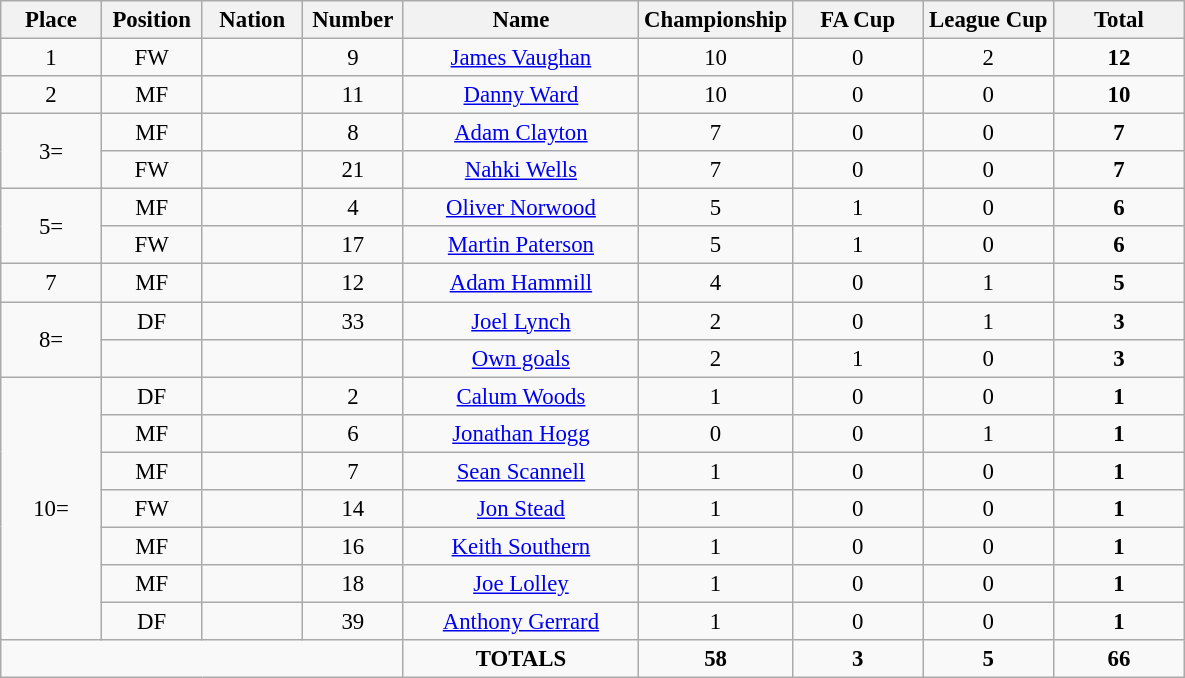<table class="wikitable" style="font-size: 95%; text-align: center;">
<tr>
<th width=60>Place</th>
<th width=60>Position</th>
<th width=60>Nation</th>
<th width=60>Number</th>
<th width=150>Name</th>
<th width=80>Championship</th>
<th width=80>FA Cup</th>
<th width=80>League Cup</th>
<th width=80>Total</th>
</tr>
<tr>
<td>1</td>
<td>FW</td>
<td></td>
<td>9</td>
<td><a href='#'>James Vaughan</a></td>
<td>10</td>
<td>0</td>
<td>2</td>
<td><strong>12</strong></td>
</tr>
<tr>
<td>2</td>
<td>MF</td>
<td></td>
<td>11</td>
<td><a href='#'>Danny Ward</a></td>
<td>10</td>
<td>0</td>
<td>0</td>
<td><strong>10</strong></td>
</tr>
<tr>
<td rowspan="2">3=</td>
<td>MF</td>
<td></td>
<td>8</td>
<td><a href='#'>Adam Clayton</a></td>
<td>7</td>
<td>0</td>
<td>0</td>
<td><strong>7</strong></td>
</tr>
<tr>
<td>FW</td>
<td></td>
<td>21</td>
<td><a href='#'>Nahki Wells</a></td>
<td>7</td>
<td>0</td>
<td>0</td>
<td><strong>7</strong></td>
</tr>
<tr>
<td rowspan="2">5=</td>
<td>MF</td>
<td></td>
<td>4</td>
<td><a href='#'>Oliver Norwood</a></td>
<td>5</td>
<td>1</td>
<td>0</td>
<td><strong>6</strong></td>
</tr>
<tr>
<td>FW</td>
<td></td>
<td>17</td>
<td><a href='#'>Martin Paterson</a></td>
<td>5</td>
<td>1</td>
<td>0</td>
<td><strong>6</strong></td>
</tr>
<tr>
<td>7</td>
<td>MF</td>
<td></td>
<td>12</td>
<td><a href='#'>Adam Hammill</a></td>
<td>4</td>
<td>0</td>
<td>1</td>
<td><strong>5</strong></td>
</tr>
<tr>
<td rowspan="2">8=</td>
<td>DF</td>
<td></td>
<td>33</td>
<td><a href='#'>Joel Lynch</a></td>
<td>2</td>
<td>0</td>
<td>1</td>
<td><strong>3</strong></td>
</tr>
<tr>
<td></td>
<td></td>
<td></td>
<td><a href='#'>Own goals</a></td>
<td>2</td>
<td>1</td>
<td>0</td>
<td><strong>3</strong></td>
</tr>
<tr>
<td rowspan="7">10=</td>
<td>DF</td>
<td></td>
<td>2</td>
<td><a href='#'>Calum Woods</a></td>
<td>1</td>
<td>0</td>
<td>0</td>
<td><strong>1</strong></td>
</tr>
<tr>
<td>MF</td>
<td></td>
<td>6</td>
<td><a href='#'>Jonathan Hogg</a></td>
<td>0</td>
<td>0</td>
<td>1</td>
<td><strong>1</strong></td>
</tr>
<tr>
<td>MF</td>
<td></td>
<td>7</td>
<td><a href='#'>Sean Scannell</a></td>
<td>1</td>
<td>0</td>
<td>0</td>
<td><strong>1</strong></td>
</tr>
<tr>
<td>FW</td>
<td></td>
<td>14</td>
<td><a href='#'>Jon Stead</a></td>
<td>1</td>
<td>0</td>
<td>0</td>
<td><strong>1</strong></td>
</tr>
<tr>
<td>MF</td>
<td></td>
<td>16</td>
<td><a href='#'>Keith Southern</a></td>
<td>1</td>
<td>0</td>
<td>0</td>
<td><strong>1</strong></td>
</tr>
<tr>
<td>MF</td>
<td></td>
<td>18</td>
<td><a href='#'>Joe Lolley</a></td>
<td>1</td>
<td>0</td>
<td>0</td>
<td><strong>1</strong></td>
</tr>
<tr>
<td>DF</td>
<td></td>
<td>39</td>
<td><a href='#'>Anthony Gerrard</a></td>
<td>1</td>
<td>0</td>
<td>0</td>
<td><strong>1</strong></td>
</tr>
<tr>
<td colspan="4"></td>
<td><strong>TOTALS</strong></td>
<td><strong>58</strong></td>
<td><strong>3</strong></td>
<td><strong>5</strong></td>
<td><strong>66</strong></td>
</tr>
</table>
